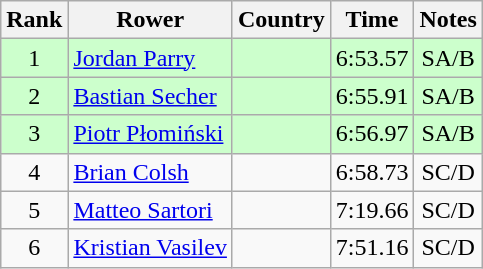<table class="wikitable" style="text-align:center">
<tr>
<th>Rank</th>
<th>Rower</th>
<th>Country</th>
<th>Time</th>
<th>Notes</th>
</tr>
<tr bgcolor=ccffcc>
<td>1</td>
<td align="left"><a href='#'>Jordan Parry</a></td>
<td align="left"></td>
<td>6:53.57</td>
<td>SA/B</td>
</tr>
<tr bgcolor=ccffcc>
<td>2</td>
<td align="left"><a href='#'>Bastian Secher</a></td>
<td align="left"></td>
<td>6:55.91</td>
<td>SA/B</td>
</tr>
<tr bgcolor=ccffcc>
<td>3</td>
<td align="left"><a href='#'>Piotr Płomiński</a></td>
<td align="left"></td>
<td>6:56.97</td>
<td>SA/B</td>
</tr>
<tr>
<td>4</td>
<td align="left"><a href='#'>Brian Colsh</a></td>
<td align="left"></td>
<td>6:58.73</td>
<td>SC/D</td>
</tr>
<tr>
<td>5</td>
<td align="left"><a href='#'>Matteo Sartori</a></td>
<td align="left"></td>
<td>7:19.66</td>
<td>SC/D</td>
</tr>
<tr>
<td>6</td>
<td align="left"><a href='#'>Kristian Vasilev</a></td>
<td align="left"></td>
<td>7:51.16</td>
<td>SC/D</td>
</tr>
</table>
